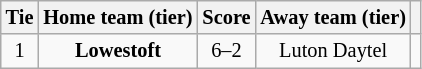<table class="wikitable" style="text-align:center; font-size:85%">
<tr>
<th>Tie</th>
<th>Home team (tier)</th>
<th>Score</th>
<th>Away team (tier)</th>
<th></th>
</tr>
<tr>
<td align="center">1</td>
<td><strong>Lowestoft</strong></td>
<td align="center">6–2</td>
<td>Luton Daytel</td>
<td></td>
</tr>
</table>
